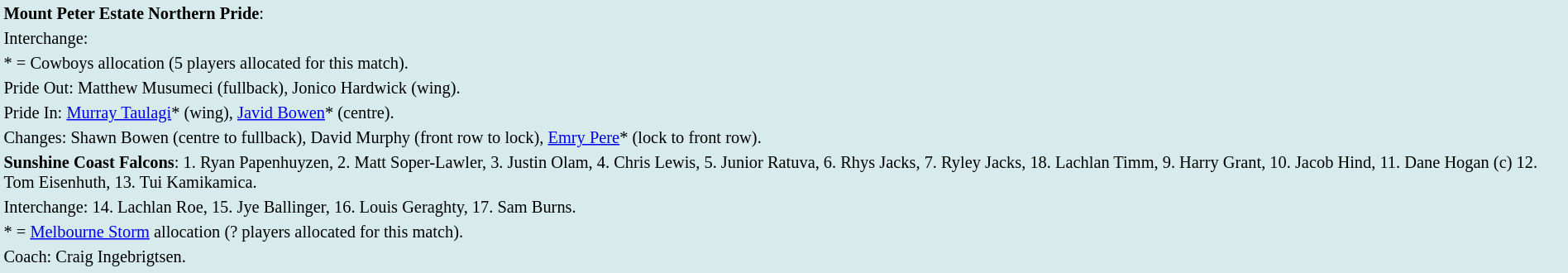<table style="background:#d7ebed; font-size:85%; width:100%;">
<tr>
<td><strong>Mount Peter Estate Northern Pride</strong>:             </td>
</tr>
<tr>
<td>Interchange:    </td>
</tr>
<tr>
<td>* = Cowboys allocation (5 players allocated for this match).</td>
</tr>
<tr>
<td>Pride Out: Matthew Musumeci (fullback), Jonico Hardwick (wing).</td>
</tr>
<tr>
<td>Pride In: <a href='#'>Murray Taulagi</a>* (wing), <a href='#'>Javid Bowen</a>* (centre).</td>
</tr>
<tr>
<td>Changes: Shawn Bowen (centre to fullback), David Murphy (front row to lock), <a href='#'>Emry Pere</a>* (lock to front row).</td>
</tr>
<tr>
<td><strong>Sunshine Coast Falcons</strong>: 1. Ryan Papenhuyzen, 2. Matt Soper-Lawler, 3. Justin Olam, 4. Chris Lewis, 5. Junior Ratuva, 6. Rhys Jacks, 7. Ryley Jacks, 18. Lachlan Timm, 9. Harry Grant, 10. Jacob Hind, 11. Dane Hogan (c) 12. Tom Eisenhuth, 13. Tui Kamikamica.</td>
</tr>
<tr>
<td>Interchange: 14. Lachlan Roe, 15. Jye Ballinger, 16. Louis Geraghty, 17. Sam Burns.</td>
</tr>
<tr>
<td>* = <a href='#'>Melbourne Storm</a> allocation (? players allocated for this match).</td>
</tr>
<tr>
<td>Coach: Craig Ingebrigtsen.</td>
</tr>
<tr>
</tr>
</table>
